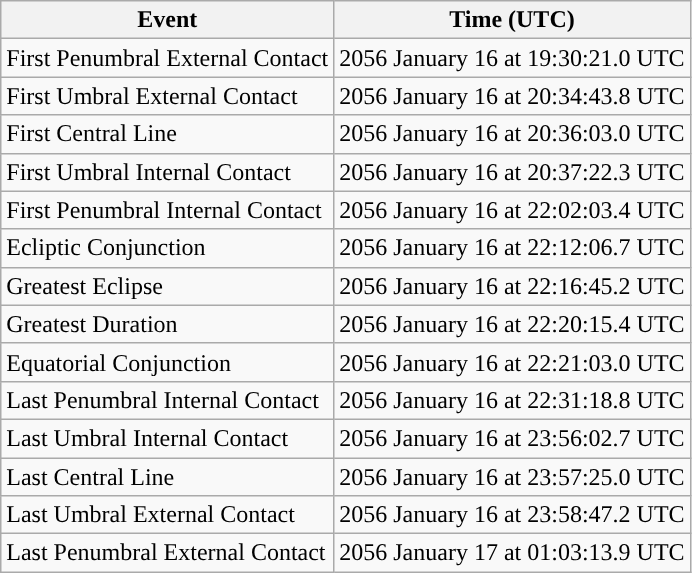<table class="wikitable">
<tr>
<th>Event</th>
<th>Time (UTC)</th>
</tr>
<tr>
<td>First Penumbral External Contact</td>
<td>2056 January 16 at 19:30:21.0 UTC</td>
</tr>
<tr>
<td>First Umbral External Contact</td>
<td>2056 January 16 at 20:34:43.8 UTC</td>
</tr>
<tr>
<td>First Central Line</td>
<td>2056 January 16 at 20:36:03.0 UTC</td>
</tr>
<tr>
<td>First Umbral Internal Contact</td>
<td>2056 January 16 at 20:37:22.3 UTC</td>
</tr>
<tr>
<td>First Penumbral Internal Contact</td>
<td>2056 January 16 at 22:02:03.4 UTC</td>
</tr>
<tr>
<td>Ecliptic Conjunction</td>
<td>2056 January 16 at 22:12:06.7 UTC</td>
</tr>
<tr>
<td>Greatest Eclipse</td>
<td>2056 January 16 at 22:16:45.2 UTC</td>
</tr>
<tr>
<td>Greatest Duration</td>
<td>2056 January 16 at 22:20:15.4 UTC</td>
</tr>
<tr>
<td>Equatorial Conjunction</td>
<td>2056 January 16 at 22:21:03.0 UTC</td>
</tr>
<tr>
<td>Last Penumbral Internal Contact</td>
<td>2056 January 16 at 22:31:18.8 UTC</td>
</tr>
<tr>
<td>Last Umbral Internal Contact</td>
<td>2056 January 16 at 23:56:02.7 UTC</td>
</tr>
<tr>
<td>Last Central Line</td>
<td>2056 January 16 at 23:57:25.0 UTC</td>
</tr>
<tr>
<td>Last Umbral External Contact</td>
<td>2056 January 16 at 23:58:47.2 UTC</td>
</tr>
<tr>
<td>Last Penumbral External Contact</td>
<td>2056 January 17 at 01:03:13.9 UTC</td>
</tr>
</table>
